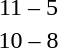<table style="text-align:center">
<tr>
<th width=200></th>
<th width=100></th>
<th width=200></th>
</tr>
<tr>
<td align=right><strong></strong></td>
<td>11 – 5</td>
<td align=left></td>
</tr>
<tr>
<td align=right><strong></strong></td>
<td>10 – 8</td>
<td align=left></td>
</tr>
</table>
